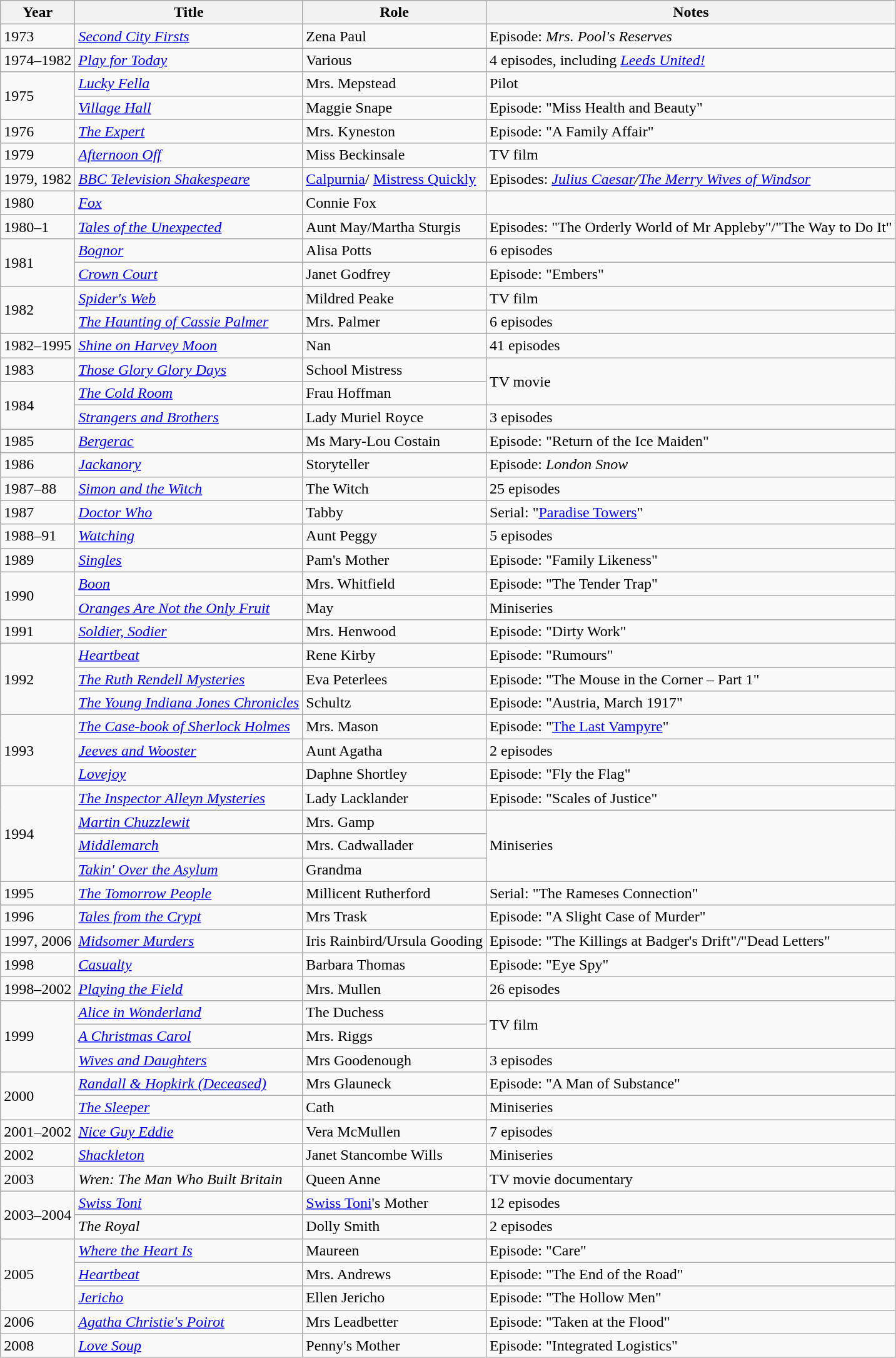<table class="wikitable">
<tr>
<th>Year</th>
<th>Title</th>
<th>Role</th>
<th>Notes</th>
</tr>
<tr>
<td>1973</td>
<td><em><a href='#'>Second City Firsts</a></em></td>
<td>Zena Paul</td>
<td>Episode: <em>Mrs. Pool's Reserves</em></td>
</tr>
<tr>
<td>1974–1982</td>
<td><em><a href='#'>Play for Today</a></em></td>
<td>Various</td>
<td>4 episodes, including <em><a href='#'>Leeds United!</a></em></td>
</tr>
<tr>
<td rowspan="2">1975</td>
<td><em><a href='#'>Lucky Fella</a></em></td>
<td>Mrs. Mepstead</td>
<td>Pilot</td>
</tr>
<tr>
<td><em><a href='#'>Village Hall</a></em></td>
<td>Maggie Snape</td>
<td>Episode: "Miss Health and Beauty"</td>
</tr>
<tr>
<td>1976</td>
<td><em><a href='#'>The Expert</a></em></td>
<td>Mrs. Kyneston</td>
<td>Episode: "A Family Affair"</td>
</tr>
<tr>
<td>1979</td>
<td><em><a href='#'>Afternoon Off</a></em></td>
<td>Miss Beckinsale</td>
<td>TV film</td>
</tr>
<tr>
<td>1979, 1982</td>
<td><em><a href='#'>BBC Television Shakespeare</a></em></td>
<td><a href='#'>Calpurnia</a>/ <a href='#'>Mistress Quickly</a></td>
<td>Episodes: <a href='#'><em>Julius Caesar</em></a><em>/<a href='#'>The Merry Wives of Windsor</a></em></td>
</tr>
<tr>
<td>1980</td>
<td><em><a href='#'>Fox</a></em></td>
<td>Connie Fox</td>
<td></td>
</tr>
<tr>
<td>1980–1</td>
<td><em><a href='#'>Tales of the Unexpected</a></em></td>
<td>Aunt May/Martha Sturgis</td>
<td>Episodes: "The Orderly World of Mr Appleby"/"The Way to Do It"</td>
</tr>
<tr>
<td rowspan="2">1981</td>
<td><em><a href='#'>Bognor</a></em></td>
<td>Alisa Potts</td>
<td>6 episodes</td>
</tr>
<tr>
<td><em><a href='#'>Crown Court</a></em></td>
<td>Janet Godfrey</td>
<td>Episode: "Embers"</td>
</tr>
<tr>
<td rowspan="2">1982</td>
<td><em><a href='#'>Spider's Web</a></em></td>
<td>Mildred Peake</td>
<td>TV film</td>
</tr>
<tr>
<td><a href='#'><em>The Haunting of Cassie Palmer</em></a></td>
<td>Mrs. Palmer</td>
<td>6 episodes</td>
</tr>
<tr>
<td>1982–1995</td>
<td><em><a href='#'>Shine on Harvey Moon</a></em></td>
<td>Nan</td>
<td>41 episodes</td>
</tr>
<tr>
<td>1983</td>
<td><em><a href='#'>Those Glory Glory Days</a></em></td>
<td>School Mistress</td>
<td rowspan="2">TV movie</td>
</tr>
<tr>
<td rowspan="2">1984</td>
<td><em><a href='#'>The Cold Room</a></em></td>
<td>Frau Hoffman</td>
</tr>
<tr>
<td><em><a href='#'>Strangers and Brothers</a></em></td>
<td>Lady Muriel Royce</td>
<td>3 episodes</td>
</tr>
<tr>
<td>1985</td>
<td><em><a href='#'>Bergerac</a></em></td>
<td>Ms Mary-Lou Costain</td>
<td>Episode: "Return of the Ice Maiden"</td>
</tr>
<tr>
<td>1986</td>
<td><em><a href='#'>Jackanory</a></em></td>
<td>Storyteller</td>
<td>Episode: <em>London Snow</em></td>
</tr>
<tr>
<td>1987–88</td>
<td><em><a href='#'>Simon and the Witch</a></em></td>
<td>The Witch</td>
<td>25 episodes</td>
</tr>
<tr>
<td>1987</td>
<td><em><a href='#'>Doctor Who</a></em></td>
<td>Tabby</td>
<td>Serial: "<a href='#'>Paradise Towers</a>"</td>
</tr>
<tr>
<td>1988–91</td>
<td><em><a href='#'>Watching</a></em></td>
<td>Aunt Peggy</td>
<td>5 episodes</td>
</tr>
<tr>
<td>1989</td>
<td><em><a href='#'>Singles</a></em></td>
<td>Pam's Mother</td>
<td>Episode: "Family Likeness"</td>
</tr>
<tr>
<td rowspan="2">1990</td>
<td><em><a href='#'>Boon</a></em></td>
<td>Mrs. Whitfield</td>
<td>Episode: "The Tender Trap"</td>
</tr>
<tr>
<td><em><a href='#'>Oranges Are Not the Only Fruit</a></em></td>
<td>May</td>
<td>Miniseries</td>
</tr>
<tr>
<td>1991</td>
<td><em><a href='#'>Soldier, Sodier</a></em></td>
<td>Mrs. Henwood</td>
<td>Episode: "Dirty Work"</td>
</tr>
<tr>
<td rowspan="3">1992</td>
<td><em><a href='#'>Heartbeat</a></em></td>
<td>Rene Kirby</td>
<td>Episode: "Rumours"</td>
</tr>
<tr>
<td><em><a href='#'>The Ruth Rendell Mysteries</a></em></td>
<td>Eva Peterlees</td>
<td>Episode: "The Mouse in the Corner – Part 1"</td>
</tr>
<tr>
<td><em><a href='#'>The Young Indiana Jones Chronicles</a></em></td>
<td>Schultz</td>
<td>Episode: "Austria, March 1917"</td>
</tr>
<tr>
<td rowspan="3">1993</td>
<td><em><a href='#'>The Case-book of Sherlock Holmes</a></em></td>
<td>Mrs. Mason</td>
<td>Episode: "<a href='#'>The Last Vampyre</a>"</td>
</tr>
<tr>
<td><em><a href='#'>Jeeves and Wooster</a></em></td>
<td>Aunt Agatha</td>
<td>2 episodes</td>
</tr>
<tr>
<td><em><a href='#'>Lovejoy</a></em></td>
<td>Daphne Shortley</td>
<td>Episode: "Fly the Flag"</td>
</tr>
<tr>
<td rowspan="4">1994</td>
<td><em><a href='#'>The Inspector Alleyn Mysteries</a></em></td>
<td>Lady Lacklander</td>
<td>Episode: "Scales of Justice"</td>
</tr>
<tr>
<td><em><a href='#'>Martin Chuzzlewit</a></em></td>
<td>Mrs. Gamp</td>
<td rowspan="3">Miniseries</td>
</tr>
<tr>
<td><em><a href='#'>Middlemarch</a></em></td>
<td>Mrs. Cadwallader</td>
</tr>
<tr>
<td><em><a href='#'>Takin' Over the Asylum</a></em></td>
<td>Grandma</td>
</tr>
<tr>
<td>1995</td>
<td><em><a href='#'>The Tomorrow People</a></em></td>
<td>Millicent Rutherford</td>
<td>Serial: "The Rameses Connection"</td>
</tr>
<tr>
<td>1996</td>
<td><em><a href='#'>Tales from the Crypt</a></em></td>
<td>Mrs Trask</td>
<td>Episode: "A Slight Case of Murder"</td>
</tr>
<tr>
<td>1997, 2006</td>
<td><em><a href='#'>Midsomer Murders</a></em></td>
<td>Iris Rainbird/Ursula Gooding</td>
<td>Episode: "The Killings at Badger's Drift"/"Dead Letters"</td>
</tr>
<tr>
<td>1998</td>
<td><a href='#'><em>Casualty</em></a></td>
<td>Barbara Thomas</td>
<td>Episode: "Eye Spy"</td>
</tr>
<tr>
<td>1998–2002</td>
<td><em><a href='#'>Playing the Field</a></em></td>
<td>Mrs. Mullen</td>
<td>26 episodes</td>
</tr>
<tr>
<td rowspan="3">1999</td>
<td><em><a href='#'>Alice in Wonderland</a></em></td>
<td>The Duchess</td>
<td rowspan="2">TV film</td>
</tr>
<tr>
<td><em><a href='#'>A Christmas Carol</a></em></td>
<td>Mrs. Riggs</td>
</tr>
<tr>
<td><em><a href='#'>Wives and Daughters</a></em></td>
<td>Mrs Goodenough</td>
<td>3 episodes</td>
</tr>
<tr>
<td rowspan="2">2000</td>
<td><em><a href='#'>Randall & Hopkirk (Deceased)</a></em></td>
<td>Mrs Glauneck</td>
<td>Episode: "A Man of Substance"</td>
</tr>
<tr>
<td><em><a href='#'>The Sleeper</a></em></td>
<td>Cath</td>
<td>Miniseries</td>
</tr>
<tr>
<td>2001–2002</td>
<td><em><a href='#'>Nice Guy Eddie</a></em></td>
<td>Vera McMullen</td>
<td>7 episodes</td>
</tr>
<tr>
<td>2002</td>
<td><em><a href='#'>Shackleton</a></em></td>
<td>Janet Stancombe Wills</td>
<td>Miniseries</td>
</tr>
<tr>
<td>2003</td>
<td><em>Wren: The Man Who Built Britain</em></td>
<td>Queen Anne</td>
<td>TV movie documentary</td>
</tr>
<tr>
<td rowspan="2">2003–2004</td>
<td><em><a href='#'>Swiss Toni</a></em></td>
<td><a href='#'>Swiss Toni</a>'s Mother</td>
<td>12 episodes</td>
</tr>
<tr>
<td><em>The Royal</em></td>
<td>Dolly Smith</td>
<td>2 episodes</td>
</tr>
<tr>
<td rowspan="3">2005</td>
<td><em><a href='#'>Where the Heart Is</a></em></td>
<td>Maureen</td>
<td>Episode: "Care"</td>
</tr>
<tr>
<td><a href='#'><em>Heartbeat</em></a></td>
<td>Mrs. Andrews</td>
<td>Episode: "The End of the Road"</td>
</tr>
<tr>
<td><em><a href='#'>Jericho</a></em></td>
<td>Ellen Jericho</td>
<td>Episode: "The Hollow Men"</td>
</tr>
<tr>
<td>2006</td>
<td><em><a href='#'>Agatha Christie's Poirot</a></em></td>
<td>Mrs Leadbetter</td>
<td>Episode: "Taken at the Flood"</td>
</tr>
<tr>
<td>2008</td>
<td><em><a href='#'>Love Soup</a></em></td>
<td>Penny's Mother</td>
<td>Episode: "Integrated Logistics"</td>
</tr>
</table>
